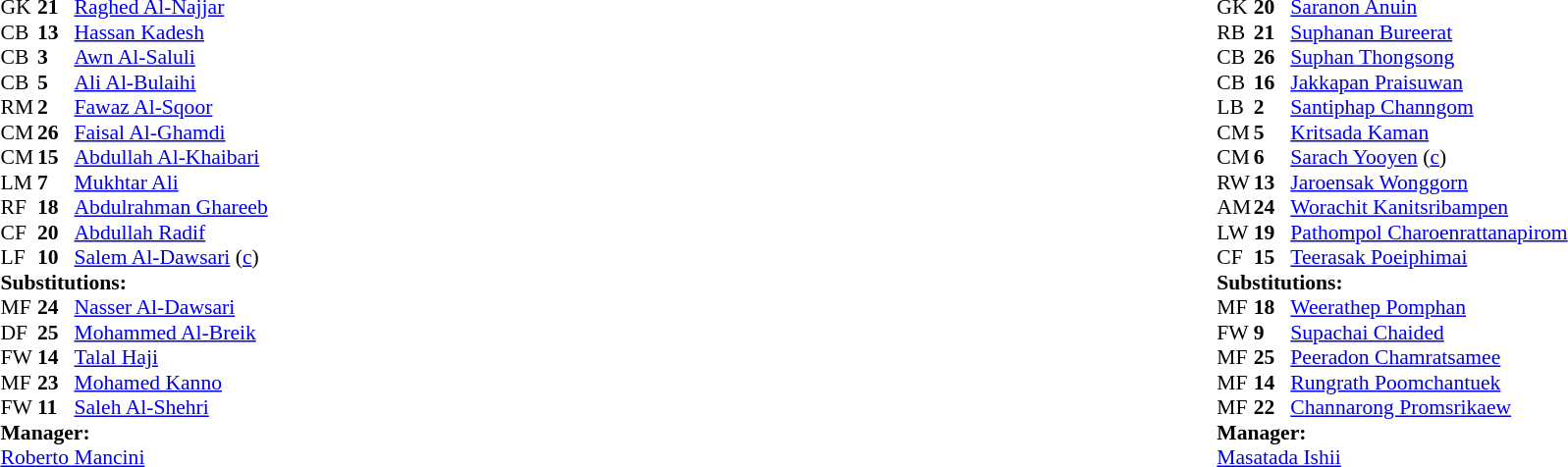<table width="100%">
<tr>
<td valign="top" width="40%"><br><table style="font-size:90%" cellspacing="0" cellpadding="0">
<tr>
<th width=25></th>
<th width=25></th>
</tr>
<tr>
<td>GK</td>
<td><strong>21</strong></td>
<td><a href='#'>Raghed Al-Najjar</a></td>
</tr>
<tr>
<td>CB</td>
<td><strong>13</strong></td>
<td><a href='#'>Hassan Kadesh</a></td>
<td></td>
<td></td>
</tr>
<tr>
<td>CB</td>
<td><strong>3</strong></td>
<td><a href='#'>Awn Al-Saluli</a></td>
</tr>
<tr>
<td>CB</td>
<td><strong>5</strong></td>
<td><a href='#'>Ali Al-Bulaihi</a></td>
</tr>
<tr>
<td>RM</td>
<td><strong>2</strong></td>
<td><a href='#'>Fawaz Al-Sqoor</a></td>
<td></td>
<td></td>
</tr>
<tr>
<td>CM</td>
<td><strong>26</strong></td>
<td><a href='#'>Faisal Al-Ghamdi</a></td>
<td></td>
<td></td>
</tr>
<tr>
<td>CM</td>
<td><strong>15</strong></td>
<td><a href='#'>Abdullah Al-Khaibari</a></td>
</tr>
<tr>
<td>LM</td>
<td><strong>7</strong></td>
<td><a href='#'>Mukhtar Ali</a></td>
<td></td>
<td></td>
</tr>
<tr>
<td>RF</td>
<td><strong>18</strong></td>
<td><a href='#'>Abdulrahman Ghareeb</a></td>
<td></td>
</tr>
<tr>
<td>CF</td>
<td><strong>20</strong></td>
<td><a href='#'>Abdullah Radif</a></td>
<td></td>
<td></td>
</tr>
<tr>
<td>LF</td>
<td><strong>10</strong></td>
<td><a href='#'>Salem Al-Dawsari</a> (<a href='#'>c</a>)</td>
</tr>
<tr>
<td colspan=3><strong>Substitutions:</strong></td>
</tr>
<tr>
<td>MF</td>
<td><strong>24</strong></td>
<td><a href='#'>Nasser Al-Dawsari</a></td>
<td></td>
<td></td>
</tr>
<tr>
<td>DF</td>
<td><strong>25</strong></td>
<td><a href='#'>Mohammed Al-Breik</a></td>
<td></td>
<td></td>
</tr>
<tr>
<td>FW</td>
<td><strong>14</strong></td>
<td><a href='#'>Talal Haji</a></td>
<td></td>
<td></td>
</tr>
<tr>
<td>MF</td>
<td><strong>23</strong></td>
<td><a href='#'>Mohamed Kanno</a></td>
<td></td>
<td></td>
</tr>
<tr>
<td>FW</td>
<td><strong>11</strong></td>
<td><a href='#'>Saleh Al-Shehri</a></td>
<td></td>
<td></td>
</tr>
<tr>
<td colspan=3><strong>Manager:</strong></td>
</tr>
<tr>
<td colspan=3> <a href='#'>Roberto Mancini</a></td>
</tr>
</table>
</td>
<td valign="top"></td>
<td valign="top" width="50%"><br><table style="font-size:90%; margin:auto" cellspacing="0" cellpadding="0">
<tr>
<th width=25></th>
<th width=25></th>
</tr>
<tr>
<td>GK</td>
<td><strong>20</strong></td>
<td><a href='#'>Saranon Anuin</a></td>
</tr>
<tr>
<td>RB</td>
<td><strong>21</strong></td>
<td><a href='#'>Suphanan Bureerat</a></td>
</tr>
<tr>
<td>CB</td>
<td><strong>26</strong></td>
<td><a href='#'>Suphan Thongsong</a></td>
</tr>
<tr>
<td>CB</td>
<td><strong>16</strong></td>
<td><a href='#'>Jakkapan Praisuwan</a></td>
</tr>
<tr>
<td>LB</td>
<td><strong>2</strong></td>
<td><a href='#'>Santiphap Channgom</a></td>
</tr>
<tr>
<td>CM</td>
<td><strong>5</strong></td>
<td><a href='#'>Kritsada Kaman</a></td>
<td></td>
<td></td>
</tr>
<tr>
<td>CM</td>
<td><strong>6</strong></td>
<td><a href='#'>Sarach Yooyen</a> (<a href='#'>c</a>)</td>
</tr>
<tr>
<td>RW</td>
<td><strong>13</strong></td>
<td><a href='#'>Jaroensak Wonggorn</a></td>
<td></td>
<td></td>
</tr>
<tr>
<td>AM</td>
<td><strong>24</strong></td>
<td><a href='#'>Worachit Kanitsribampen</a></td>
<td></td>
<td></td>
</tr>
<tr>
<td>LW</td>
<td><strong>19</strong></td>
<td><a href='#'>Pathompol Charoenrattanapirom</a></td>
<td></td>
<td></td>
</tr>
<tr>
<td>CF</td>
<td><strong>15</strong></td>
<td><a href='#'>Teerasak Poeiphimai</a></td>
<td></td>
<td></td>
</tr>
<tr>
<td colspan=3><strong>Substitutions:</strong></td>
</tr>
<tr>
<td>MF</td>
<td><strong>18</strong></td>
<td><a href='#'>Weerathep Pomphan</a></td>
<td></td>
<td></td>
</tr>
<tr>
<td>FW</td>
<td><strong>9</strong></td>
<td><a href='#'>Supachai Chaided</a></td>
<td></td>
<td></td>
</tr>
<tr>
<td>MF</td>
<td><strong>25</strong></td>
<td><a href='#'>Peeradon Chamratsamee</a></td>
<td></td>
<td></td>
</tr>
<tr>
<td>MF</td>
<td><strong>14</strong></td>
<td><a href='#'>Rungrath Poomchantuek</a></td>
<td></td>
<td></td>
</tr>
<tr>
<td>MF</td>
<td><strong>22</strong></td>
<td><a href='#'>Channarong Promsrikaew</a></td>
<td></td>
<td></td>
</tr>
<tr>
<td colspan=3><strong>Manager:</strong></td>
</tr>
<tr>
<td colspan=3> <a href='#'>Masatada Ishii</a></td>
</tr>
</table>
</td>
</tr>
</table>
